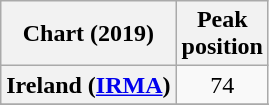<table class="wikitable sortable plainrowheaders" style="text-align:center">
<tr>
<th scope="col">Chart (2019)</th>
<th scope="col">Peak<br>position</th>
</tr>
<tr>
<th scope="row">Ireland (<a href='#'>IRMA</a>)</th>
<td>74</td>
</tr>
<tr>
</tr>
<tr>
</tr>
</table>
